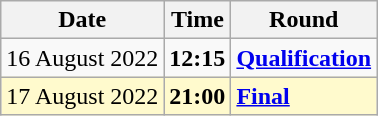<table class="wikitable">
<tr>
<th>Date</th>
<th>Time</th>
<th>Round</th>
</tr>
<tr>
<td>16 August 2022</td>
<td><strong>12:15</strong></td>
<td><strong><a href='#'>Qualification</a></strong></td>
</tr>
<tr style=background:lemonchiffon>
<td>17 August 2022</td>
<td><strong>21:00</strong></td>
<td><strong><a href='#'>Final</a></strong></td>
</tr>
</table>
